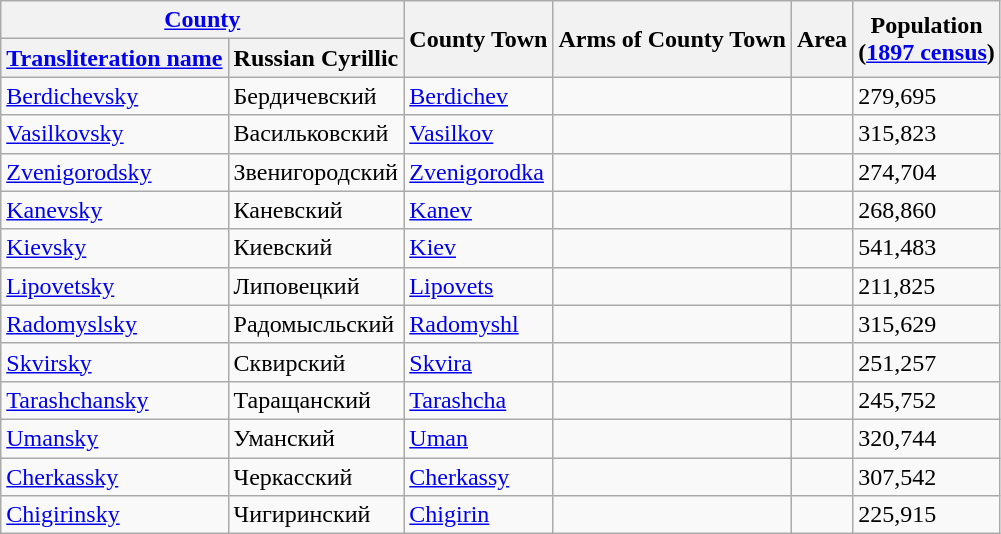<table class="wikitable sortable">
<tr>
<th colspan="2"><a href='#'>County</a></th>
<th rowspan=2>County Town</th>
<th rowspan=2>Arms of County Town</th>
<th rowspan=2>Area</th>
<th rowspan=2>Population<br>(<a href='#'>1897 census</a>)</th>
</tr>
<tr>
<th><a href='#'>Transliteration name</a></th>
<th>Russian Cyrillic</th>
</tr>
<tr>
<td><a href='#'>Berdichevsky</a></td>
<td>Бердичевский</td>
<td><a href='#'>Berdichev</a></td>
<td></td>
<td></td>
<td>279,695</td>
</tr>
<tr>
<td><a href='#'>Vasilkovsky</a></td>
<td>Васильковский</td>
<td><a href='#'>Vasilkov</a></td>
<td></td>
<td></td>
<td>315,823</td>
</tr>
<tr>
<td><a href='#'>Zvenigorodsky</a></td>
<td>Звенигородский</td>
<td><a href='#'>Zvenigorodka</a></td>
<td></td>
<td></td>
<td>274,704</td>
</tr>
<tr>
<td><a href='#'>Kanevsky</a></td>
<td>Каневский</td>
<td><a href='#'>Kanev</a></td>
<td></td>
<td></td>
<td>268,860</td>
</tr>
<tr>
<td><a href='#'>Kievsky</a></td>
<td>Киевский</td>
<td><a href='#'>Kiev</a></td>
<td></td>
<td></td>
<td>541,483</td>
</tr>
<tr>
<td><a href='#'>Lipovetsky</a></td>
<td>Липовецкий</td>
<td><a href='#'>Lipovets</a></td>
<td></td>
<td></td>
<td>211,825</td>
</tr>
<tr>
<td><a href='#'>Radomyslsky</a></td>
<td>Радомысльский</td>
<td><a href='#'>Radomyshl</a></td>
<td></td>
<td></td>
<td>315,629</td>
</tr>
<tr>
<td><a href='#'>Skvirsky</a></td>
<td>Сквирский</td>
<td><a href='#'>Skvira</a></td>
<td></td>
<td></td>
<td>251,257</td>
</tr>
<tr>
<td><a href='#'>Tarashchansky</a></td>
<td>Таращанский</td>
<td><a href='#'>Tarashcha</a></td>
<td></td>
<td></td>
<td>245,752</td>
</tr>
<tr>
<td><a href='#'>Umansky</a></td>
<td>Уманский</td>
<td><a href='#'>Uman</a></td>
<td></td>
<td></td>
<td>320,744</td>
</tr>
<tr>
<td><a href='#'>Cherkassky</a></td>
<td>Черкасский</td>
<td><a href='#'>Cherkassy</a></td>
<td></td>
<td></td>
<td>307,542</td>
</tr>
<tr>
<td><a href='#'>Chigirinsky</a></td>
<td>Чигиринский</td>
<td><a href='#'>Chigirin</a></td>
<td></td>
<td></td>
<td>225,915</td>
</tr>
</table>
